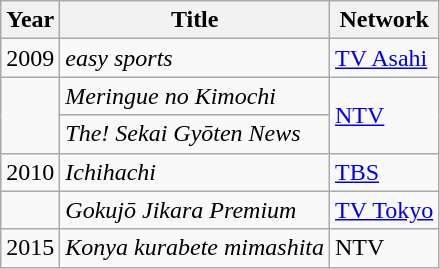<table class="wikitable">
<tr>
<th>Year</th>
<th>Title</th>
<th>Network</th>
</tr>
<tr>
<td>2009</td>
<td><em>easy sports</em></td>
<td><a href='#'>TV Asahi</a></td>
</tr>
<tr>
<td rowspan="2"></td>
<td><em>Meringue no Kimochi</em></td>
<td rowspan="2"><a href='#'>NTV</a></td>
</tr>
<tr>
<td><em>The! Sekai Gyōten News</em></td>
</tr>
<tr>
<td>2010</td>
<td><em>Ichihachi</em></td>
<td><a href='#'>TBS</a></td>
</tr>
<tr>
<td></td>
<td><em>Gokujō Jikara Premium</em></td>
<td><a href='#'>TV Tokyo</a></td>
</tr>
<tr>
<td>2015</td>
<td><em>Konya kurabete mimashita</em></td>
<td>NTV</td>
</tr>
</table>
